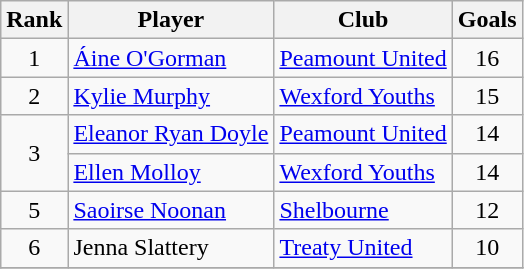<table class="wikitable" style="text-align:center">
<tr>
<th>Rank</th>
<th>Player</th>
<th>Club</th>
<th>Goals</th>
</tr>
<tr>
<td rowspan=1>1</td>
<td align="left"> <a href='#'>Áine O'Gorman</a></td>
<td align="left"><a href='#'>Peamount United</a></td>
<td rowspan=1>16</td>
</tr>
<tr>
<td rowspan=1>2</td>
<td align="left"> <a href='#'>Kylie Murphy</a></td>
<td align="left"><a href='#'>Wexford Youths</a></td>
<td rowspan=1>15</td>
</tr>
<tr>
<td rowspan=2>3</td>
<td align="left"> <a href='#'>Eleanor Ryan Doyle</a></td>
<td align="left"><a href='#'>Peamount United</a></td>
<td rowspan=1>14</td>
</tr>
<tr>
<td align="left"> <a href='#'>Ellen Molloy</a></td>
<td align="left"><a href='#'>Wexford Youths</a></td>
<td rowspan=1>14</td>
</tr>
<tr>
<td rowspan=1>5</td>
<td align="left"> <a href='#'>Saoirse Noonan</a></td>
<td align="left"><a href='#'>Shelbourne</a></td>
<td rowspan=1>12</td>
</tr>
<tr>
<td rowspan=1>6</td>
<td align="left"> Jenna Slattery</td>
<td align="left"><a href='#'>Treaty United</a></td>
<td rowspan=1>10</td>
</tr>
<tr>
</tr>
</table>
